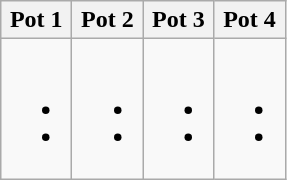<table class="wikitable">
<tr>
<th width=25%>Pot 1</th>
<th width=25%>Pot 2</th>
<th width=25%>Pot 3</th>
<th width=25%>Pot 4</th>
</tr>
<tr style="vertical-align: top;">
<td><br><ul><li></li><li></li></ul></td>
<td><br><ul><li></li><li></li></ul></td>
<td><br><ul><li></li><li></li></ul></td>
<td><br><ul><li></li><li></li></ul></td>
</tr>
</table>
